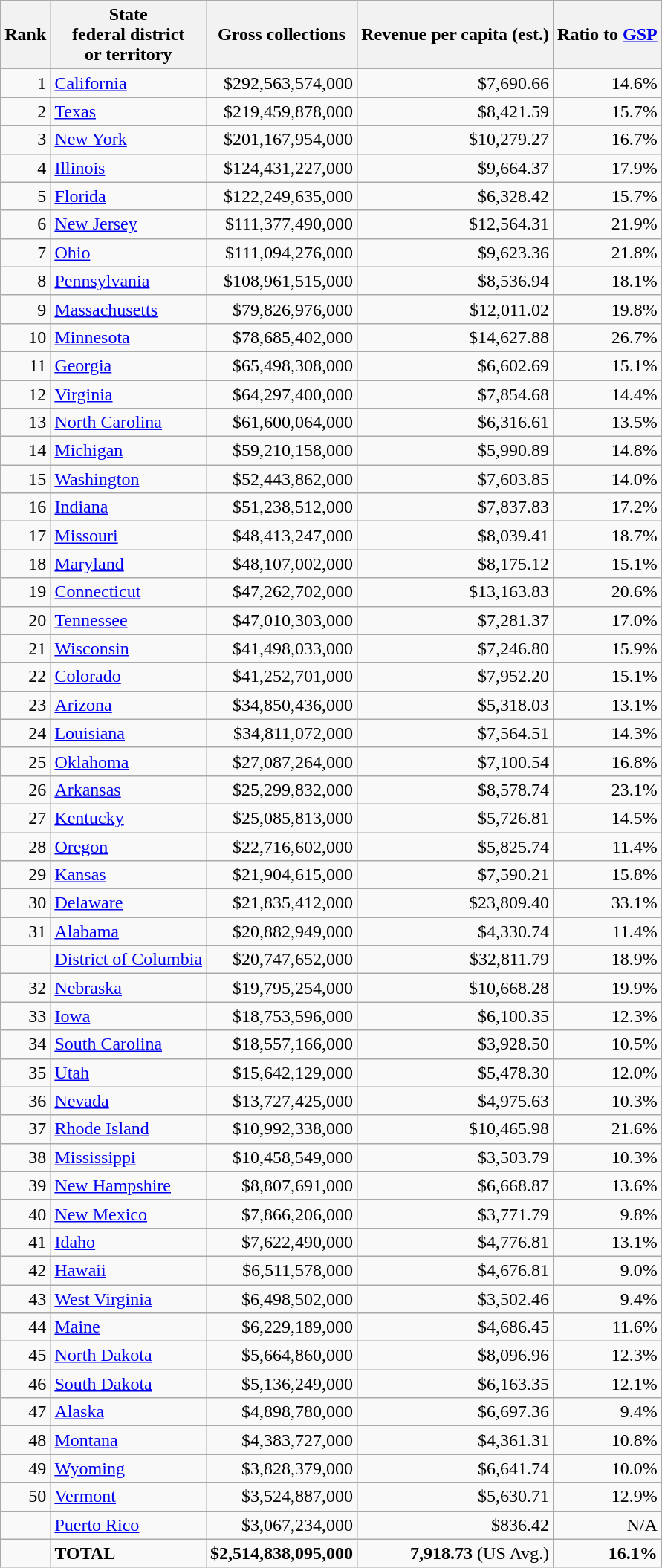<table class="wikitable sortable">
<tr>
<th align=center>Rank</th>
<th align=center>State<br>federal district<br> or territory</th>
<th align=center>Gross collections</th>
<th align=center>Revenue per capita (est.)</th>
<th align=center>Ratio to <a href='#'>GSP</a></th>
</tr>
<tr>
<td align=right>1</td>
<td><a href='#'>California</a></td>
<td align=right>$292,563,574,000</td>
<td align=right>$7,690.66</td>
<td align=right>14.6%</td>
</tr>
<tr>
<td align=right>2</td>
<td><a href='#'>Texas</a></td>
<td align=right>$219,459,878,000</td>
<td align=right>$8,421.59</td>
<td align=right>15.7%</td>
</tr>
<tr>
<td align=right>3</td>
<td><a href='#'>New York</a></td>
<td align=right>$201,167,954,000</td>
<td align=right>$10,279.27</td>
<td align=right>16.7%</td>
</tr>
<tr>
<td align=right>4</td>
<td><a href='#'>Illinois</a></td>
<td align=right>$124,431,227,000</td>
<td align=right>$9,664.37</td>
<td align=right>17.9%</td>
</tr>
<tr>
<td align=right>5</td>
<td><a href='#'>Florida</a></td>
<td align=right>$122,249,635,000</td>
<td align=right>$6,328.42</td>
<td align=right>15.7%</td>
</tr>
<tr>
<td align=right>6</td>
<td><a href='#'>New Jersey</a></td>
<td align=right>$111,377,490,000</td>
<td align=right>$12,564.31</td>
<td align=right>21.9%</td>
</tr>
<tr>
<td align=right>7</td>
<td><a href='#'>Ohio</a></td>
<td align=right>$111,094,276,000</td>
<td align=right>$9,623.36</td>
<td align=right>21.8%</td>
</tr>
<tr>
<td align=right>8</td>
<td><a href='#'>Pennsylvania</a></td>
<td align=right>$108,961,515,000</td>
<td align=right>$8,536.94</td>
<td align=right>18.1%</td>
</tr>
<tr>
<td align=right>9</td>
<td><a href='#'>Massachusetts</a></td>
<td align=right>$79,826,976,000</td>
<td align=right>$12,011.02</td>
<td align=right>19.8%</td>
</tr>
<tr>
<td align=right>10</td>
<td><a href='#'>Minnesota</a></td>
<td align=right>$78,685,402,000</td>
<td align=right>$14,627.88</td>
<td align=right>26.7%</td>
</tr>
<tr>
<td align=right>11</td>
<td><a href='#'>Georgia</a></td>
<td align=right>$65,498,308,000</td>
<td align=right>$6,602.69</td>
<td align=right>15.1%</td>
</tr>
<tr>
<td align=right>12</td>
<td><a href='#'>Virginia</a></td>
<td align=right>$64,297,400,000</td>
<td align=right>$7,854.68</td>
<td align=right>14.4%</td>
</tr>
<tr>
<td align=right>13</td>
<td><a href='#'>North Carolina</a></td>
<td align=right>$61,600,064,000</td>
<td align=right>$6,316.61</td>
<td align=right>13.5%</td>
</tr>
<tr>
<td align=right>14</td>
<td><a href='#'>Michigan</a></td>
<td align=right>$59,210,158,000</td>
<td align=right>$5,990.89</td>
<td align=right>14.8%</td>
</tr>
<tr>
<td align=right>15</td>
<td><a href='#'>Washington</a></td>
<td align=right>$52,443,862,000</td>
<td align=right>$7,603.85</td>
<td align=right>14.0%</td>
</tr>
<tr>
<td align=right>16</td>
<td><a href='#'>Indiana</a></td>
<td align=right>$51,238,512,000</td>
<td align=right>$7,837.83</td>
<td align=right>17.2%</td>
</tr>
<tr>
<td align=right>17</td>
<td><a href='#'>Missouri</a></td>
<td align=right>$48,413,247,000</td>
<td align=right>$8,039.41</td>
<td align=right>18.7%</td>
</tr>
<tr>
<td align=right>18</td>
<td><a href='#'>Maryland</a></td>
<td align=right>$48,107,002,000</td>
<td align=right>$8,175.12</td>
<td align=right>15.1%</td>
</tr>
<tr>
<td align=right>19</td>
<td><a href='#'>Connecticut</a></td>
<td align=right>$47,262,702,000</td>
<td align=right>$13,163.83</td>
<td align=right>20.6%</td>
</tr>
<tr>
<td align=right>20</td>
<td><a href='#'>Tennessee</a></td>
<td align=right>$47,010,303,000</td>
<td align=right>$7,281.37</td>
<td align=right>17.0%</td>
</tr>
<tr>
<td align=right>21</td>
<td><a href='#'>Wisconsin</a></td>
<td align=right>$41,498,033,000</td>
<td align=right>$7,246.80</td>
<td align=right>15.9%</td>
</tr>
<tr>
<td align=right>22</td>
<td><a href='#'>Colorado</a></td>
<td align=right>$41,252,701,000</td>
<td align=right>$7,952.20</td>
<td align=right>15.1%</td>
</tr>
<tr>
<td align=right>23</td>
<td><a href='#'>Arizona</a></td>
<td align=right>$34,850,436,000</td>
<td align=right>$5,318.03</td>
<td align=right>13.1%</td>
</tr>
<tr>
<td align=right>24</td>
<td><a href='#'>Louisiana</a></td>
<td align=right>$34,811,072,000</td>
<td align=right>$7,564.51</td>
<td align=right>14.3%</td>
</tr>
<tr>
<td align=right>25</td>
<td><a href='#'>Oklahoma</a></td>
<td align=right>$27,087,264,000</td>
<td align=right>$7,100.54</td>
<td align=right>16.8%</td>
</tr>
<tr>
<td align=right>26</td>
<td><a href='#'>Arkansas</a></td>
<td align=right>$25,299,832,000</td>
<td align=right>$8,578.74</td>
<td align=right>23.1%</td>
</tr>
<tr>
<td align=right>27</td>
<td><a href='#'>Kentucky</a></td>
<td align=right>$25,085,813,000</td>
<td align=right>$5,726.81</td>
<td align=right>14.5%</td>
</tr>
<tr>
<td align=right>28</td>
<td><a href='#'>Oregon</a></td>
<td align=right>$22,716,602,000</td>
<td align=right>$5,825.74</td>
<td align=right>11.4%</td>
</tr>
<tr>
<td align=right>29</td>
<td><a href='#'>Kansas</a></td>
<td align=right>$21,904,615,000</td>
<td align=right>$7,590.21</td>
<td align=right>15.8%</td>
</tr>
<tr>
<td align=right>30</td>
<td><a href='#'>Delaware</a></td>
<td align=right>$21,835,412,000</td>
<td align=right>$23,809.40</td>
<td align=right>33.1%</td>
</tr>
<tr>
<td align=right>31</td>
<td><a href='#'>Alabama</a></td>
<td align=right>$20,882,949,000</td>
<td align=right>$4,330.74</td>
<td align=right>11.4%</td>
</tr>
<tr>
<td></td>
<td><a href='#'>District of Columbia</a></td>
<td align=right>$20,747,652,000</td>
<td align=right>$32,811.79</td>
<td align=right>18.9%</td>
</tr>
<tr>
<td align=right>32</td>
<td><a href='#'>Nebraska</a></td>
<td align=right>$19,795,254,000</td>
<td align=right>$10,668.28</td>
<td align=right>19.9%</td>
</tr>
<tr>
<td align=right>33</td>
<td><a href='#'>Iowa</a></td>
<td align=right>$18,753,596,000</td>
<td align=right>$6,100.35</td>
<td align=right>12.3%</td>
</tr>
<tr>
<td align=right>34</td>
<td><a href='#'>South Carolina</a></td>
<td align=right>$18,557,166,000</td>
<td align=right>$3,928.50</td>
<td align=right>10.5%</td>
</tr>
<tr>
<td align=right>35</td>
<td><a href='#'>Utah</a></td>
<td align=right>$15,642,129,000</td>
<td align=right>$5,478.30</td>
<td align=right>12.0%</td>
</tr>
<tr>
<td align=right>36</td>
<td><a href='#'>Nevada</a></td>
<td align=right>$13,727,425,000</td>
<td align=right>$4,975.63</td>
<td align=right>10.3%</td>
</tr>
<tr>
<td align=right>37</td>
<td><a href='#'>Rhode Island</a></td>
<td align=right>$10,992,338,000</td>
<td align=right>$10,465.98</td>
<td align=right>21.6%</td>
</tr>
<tr>
<td align=right>38</td>
<td><a href='#'>Mississippi</a></td>
<td align=right>$10,458,549,000</td>
<td align=right>$3,503.79</td>
<td align=right>10.3%</td>
</tr>
<tr>
<td align=right>39</td>
<td><a href='#'>New Hampshire</a></td>
<td align=right>$8,807,691,000</td>
<td align=right>$6,668.87</td>
<td align=right>13.6%</td>
</tr>
<tr>
<td align=right>40</td>
<td><a href='#'>New Mexico</a></td>
<td align=right>$7,866,206,000</td>
<td align=right>$3,771.79</td>
<td align=right>9.8%</td>
</tr>
<tr>
<td align=right>41</td>
<td><a href='#'>Idaho</a></td>
<td align=right>$7,622,490,000</td>
<td align=right>$4,776.81</td>
<td align=right>13.1%</td>
</tr>
<tr>
<td align=right>42</td>
<td><a href='#'>Hawaii</a></td>
<td align=right>$6,511,578,000</td>
<td align=right>$4,676.81</td>
<td align=right>9.0%</td>
</tr>
<tr>
<td align=right>43</td>
<td><a href='#'>West Virginia</a></td>
<td align=right>$6,498,502,000</td>
<td align=right>$3,502.46</td>
<td align=right>9.4%</td>
</tr>
<tr>
<td align=right>44</td>
<td><a href='#'>Maine</a></td>
<td align=right>$6,229,189,000</td>
<td align=right>$4,686.45</td>
<td align=right>11.6%</td>
</tr>
<tr>
<td align=right>45</td>
<td><a href='#'>North Dakota</a></td>
<td align=right>$5,664,860,000</td>
<td align=right>$8,096.96</td>
<td align=right>12.3%</td>
</tr>
<tr>
<td align=right>46</td>
<td><a href='#'>South Dakota</a></td>
<td align=right>$5,136,249,000</td>
<td align=right>$6,163.35</td>
<td align=right>12.1%</td>
</tr>
<tr>
<td align=right>47</td>
<td><a href='#'>Alaska</a></td>
<td align=right>$4,898,780,000</td>
<td align=right>$6,697.36</td>
<td align=right>9.4%</td>
</tr>
<tr>
<td align=right>48</td>
<td><a href='#'>Montana</a></td>
<td align=right>$4,383,727,000</td>
<td align=right>$4,361.31</td>
<td align=right>10.8%</td>
</tr>
<tr>
<td align=right>49</td>
<td><a href='#'>Wyoming</a></td>
<td align=right>$3,828,379,000</td>
<td align=right>$6,641.74</td>
<td align=right>10.0%</td>
</tr>
<tr>
<td align=right>50</td>
<td><a href='#'>Vermont</a></td>
<td align=right>$3,524,887,000</td>
<td align=right>$5,630.71</td>
<td align=right>12.9%</td>
</tr>
<tr>
<td></td>
<td><a href='#'>Puerto Rico</a></td>
<td align=right>$3,067,234,000</td>
<td align=right>$836.42</td>
<td align=right>N/A</td>
</tr>
<tr class="sortbottom">
<td></td>
<td><strong>TOTAL</strong></td>
<td align=right><strong>$2,514,838,095,000</strong></td>
<td align=right><strong>7,918.73</strong> (US Avg.)</td>
<td align=right><strong>16.1%</strong></td>
</tr>
</table>
